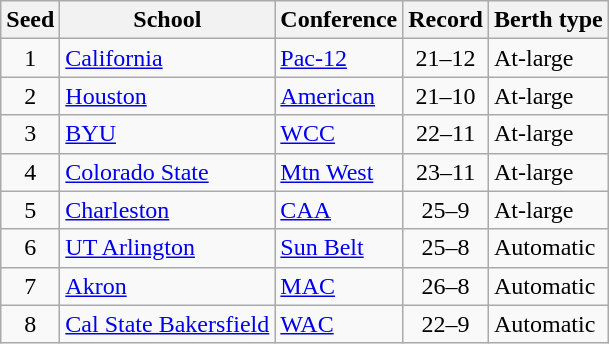<table class="wikitable sortable">
<tr>
<th>Seed</th>
<th>School</th>
<th>Conference</th>
<th>Record</th>
<th>Berth type</th>
</tr>
<tr>
<td align=center>1</td>
<td><a href='#'>California</a></td>
<td><a href='#'>Pac-12</a></td>
<td align=center>21–12</td>
<td>At-large</td>
</tr>
<tr>
<td align=center>2</td>
<td><a href='#'>Houston</a></td>
<td><a href='#'>American</a></td>
<td align=center>21–10</td>
<td>At-large</td>
</tr>
<tr>
<td align=center>3</td>
<td><a href='#'>BYU</a></td>
<td><a href='#'>WCC</a></td>
<td align=center>22–11</td>
<td>At-large</td>
</tr>
<tr>
<td align=center>4</td>
<td><a href='#'>Colorado State</a></td>
<td><a href='#'>Mtn West</a></td>
<td align=center>23–11</td>
<td>At-large</td>
</tr>
<tr>
<td align=center>5</td>
<td><a href='#'>Charleston</a></td>
<td><a href='#'>CAA</a></td>
<td align=center>25–9</td>
<td>At-large</td>
</tr>
<tr>
<td align=center>6</td>
<td><a href='#'>UT Arlington</a></td>
<td><a href='#'>Sun Belt</a></td>
<td align=center>25–8</td>
<td>Automatic</td>
</tr>
<tr>
<td align=center>7</td>
<td><a href='#'>Akron</a></td>
<td><a href='#'>MAC</a></td>
<td align=center>26–8</td>
<td>Automatic</td>
</tr>
<tr>
<td align=center>8</td>
<td><a href='#'>Cal State Bakersfield</a></td>
<td><a href='#'>WAC</a></td>
<td align=center>22–9</td>
<td>Automatic</td>
</tr>
</table>
